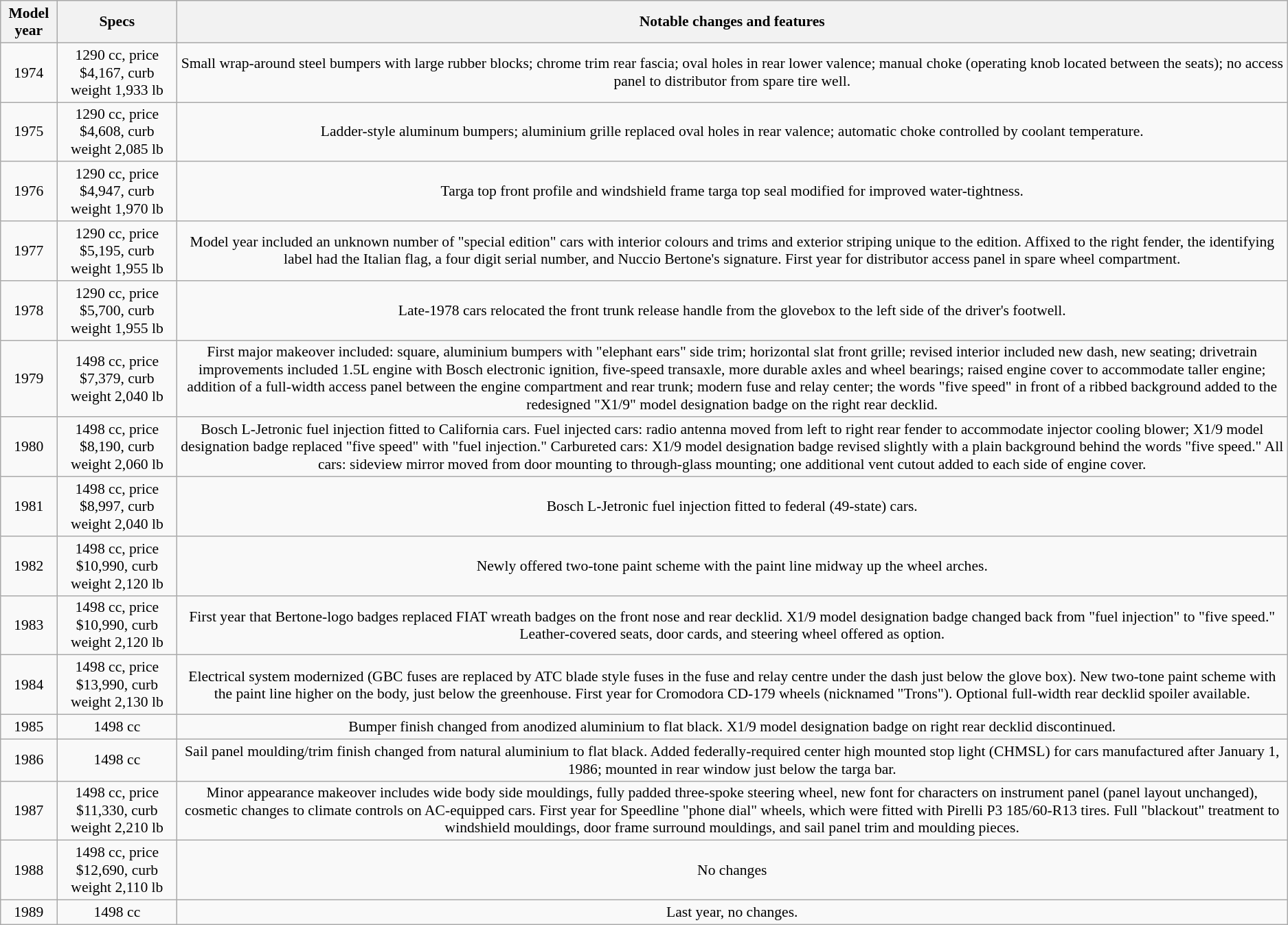<table class="wikitable" style="text-align:center; font-size:90%;">
<tr style="text-align:center; background:#dcdcdc; vertical-align:middle;">
<th>Model year</th>
<th>Specs</th>
<th>Notable changes and features</th>
</tr>
<tr>
<td>1974</td>
<td>1290 cc, price $4,167, curb weight 1,933 lb</td>
<td>Small wrap-around steel bumpers with large rubber blocks; chrome trim rear fascia; oval holes in rear lower valence; manual choke (operating knob located between the seats); no access panel to distributor from spare tire well.</td>
</tr>
<tr>
<td>1975</td>
<td>1290 cc, price $4,608, curb weight 2,085 lb</td>
<td>Ladder-style aluminum bumpers; aluminium grille replaced oval holes in rear valence; automatic choke controlled by coolant temperature.</td>
</tr>
<tr>
<td>1976</td>
<td>1290 cc, price $4,947, curb weight 1,970 lb</td>
<td>Targa top front profile and windshield frame targa top seal modified for improved water-tightness.</td>
</tr>
<tr>
<td>1977</td>
<td>1290 cc, price $5,195, curb weight 1,955 lb</td>
<td>Model year included an unknown number of "special edition" cars with interior colours and trims and exterior striping unique to the edition. Affixed to the right fender, the identifying label had the Italian flag, a four digit serial number, and Nuccio Bertone's signature. First year for distributor access panel in spare wheel compartment.</td>
</tr>
<tr>
<td>1978</td>
<td>1290 cc, price $5,700, curb weight 1,955 lb</td>
<td>Late-1978 cars relocated the front trunk release handle from the glovebox to the left side of the driver's footwell.</td>
</tr>
<tr>
<td>1979</td>
<td>1498 cc, price $7,379, curb weight 2,040 lb</td>
<td>First major makeover included: square, aluminium bumpers with "elephant ears" side trim; horizontal slat front grille; revised interior included new dash, new seating; drivetrain improvements included 1.5L engine with Bosch electronic ignition, five-speed transaxle, more durable axles and wheel bearings; raised engine cover to accommodate taller engine; addition of a full-width access panel between the engine compartment and rear trunk; modern fuse and relay center; the words "five speed" in front of a ribbed background added to the redesigned "X1/9" model designation badge on the right rear decklid.</td>
</tr>
<tr>
<td>1980</td>
<td>1498 cc, price $8,190, curb weight 2,060 lb</td>
<td>Bosch L-Jetronic fuel injection fitted to California cars. Fuel injected cars: radio antenna moved from left to right rear fender to accommodate injector cooling blower; X1/9 model designation badge replaced "five speed" with "fuel injection." Carbureted cars: X1/9 model designation badge revised slightly with a plain background behind the words "five speed." All cars: sideview mirror moved from door mounting to through-glass mounting; one additional vent cutout added to each side of engine cover.</td>
</tr>
<tr>
<td>1981</td>
<td>1498 cc, price $8,997, curb weight 2,040 lb</td>
<td>Bosch L-Jetronic fuel injection fitted to federal (49-state) cars.</td>
</tr>
<tr>
<td>1982</td>
<td>1498 cc, price $10,990, curb weight 2,120 lb</td>
<td>Newly offered two-tone paint scheme with the paint line midway up the wheel arches.</td>
</tr>
<tr>
<td>1983</td>
<td>1498 cc, price $10,990, curb weight 2,120 lb</td>
<td>First year that Bertone-logo badges replaced FIAT wreath badges on the front nose and rear decklid. X1/9 model designation badge changed back from "fuel injection" to "five speed." Leather-covered seats, door cards, and steering wheel offered as option.</td>
</tr>
<tr>
<td>1984</td>
<td>1498 cc, price $13,990, curb weight 2,130 lb</td>
<td>Electrical system modernized (GBC fuses are replaced by ATC blade style fuses in the fuse and relay centre under the dash just below the glove box). New two-tone paint scheme with the paint line higher on the body, just below the greenhouse. First year for Cromodora CD-179 wheels (nicknamed "Trons"). Optional full-width rear decklid spoiler available.</td>
</tr>
<tr>
<td>1985</td>
<td>1498 cc</td>
<td>Bumper finish changed from anodized aluminium to flat black. X1/9 model designation badge on right rear decklid discontinued.</td>
</tr>
<tr>
<td>1986</td>
<td>1498 cc</td>
<td>Sail panel moulding/trim finish changed from natural aluminium to flat black. Added federally-required center high mounted stop light (CHMSL) for cars manufactured after January 1, 1986; mounted in rear window just below the targa bar.</td>
</tr>
<tr>
<td>1987</td>
<td>1498 cc, price $11,330, curb weight 2,210 lb</td>
<td>Minor appearance makeover includes wide body side mouldings, fully padded three-spoke steering wheel, new font for characters on instrument panel (panel layout unchanged), cosmetic changes to climate controls on AC-equipped cars. First year for Speedline "phone dial" wheels, which were fitted with Pirelli P3 185/60-R13 tires. Full "blackout" treatment to windshield mouldings, door frame surround mouldings, and sail panel trim and moulding pieces.</td>
</tr>
<tr>
<td>1988</td>
<td>1498 cc, price $12,690, curb weight 2,110 lb</td>
<td>No changes</td>
</tr>
<tr>
<td>1989</td>
<td>1498 cc</td>
<td>Last year, no changes.</td>
</tr>
</table>
